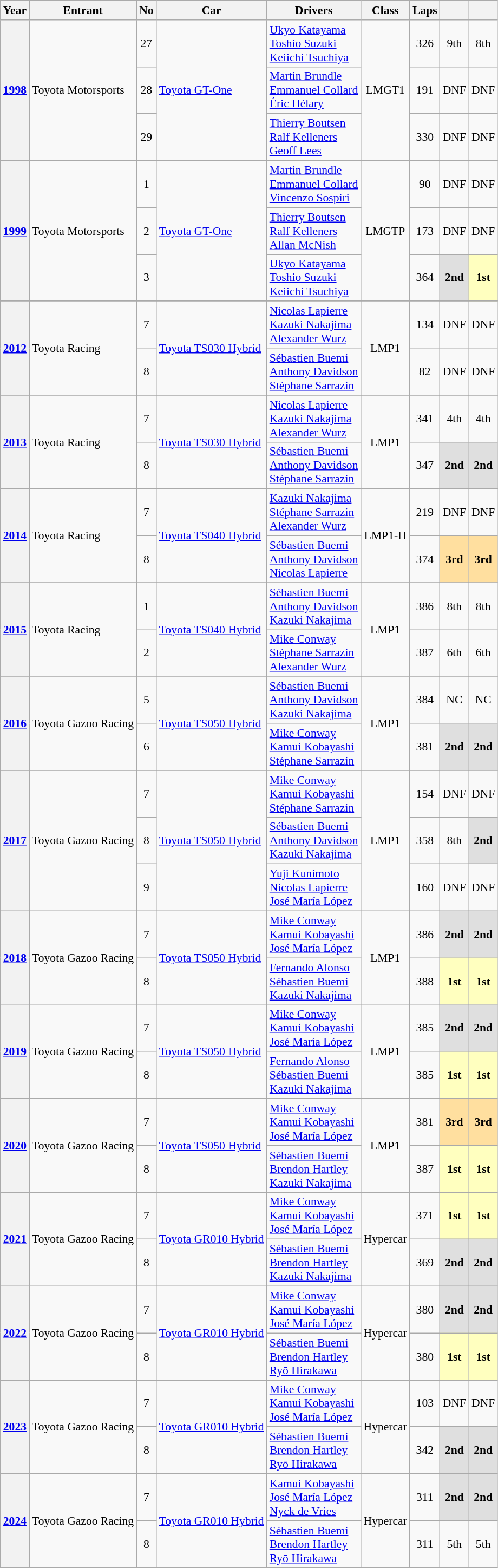<table class="wikitable" style="font-size:90%">
<tr>
<th>Year</th>
<th>Entrant</th>
<th>No</th>
<th>Car</th>
<th>Drivers</th>
<th>Class</th>
<th>Laps</th>
<th></th>
<th></th>
</tr>
<tr align="center">
<th rowspan=3><a href='#'>1998</a></th>
<td rowspan=3 align=left> Toyota Motorsports</td>
<td>27</td>
<td rowspan=3 align=left><a href='#'>Toyota GT-One</a></td>
<td align=left> <a href='#'>Ukyo Katayama</a><br> <a href='#'>Toshio Suzuki</a><br> <a href='#'>Keiichi Tsuchiya</a></td>
<td rowspan=3>LMGT1</td>
<td>326</td>
<td>9th</td>
<td>8th</td>
</tr>
<tr align="center">
<td>28</td>
<td align=left> <a href='#'>Martin Brundle</a><br> <a href='#'>Emmanuel Collard</a><br> <a href='#'>Éric Hélary</a></td>
<td>191</td>
<td>DNF</td>
<td>DNF</td>
</tr>
<tr align="center">
<td>29</td>
<td align=left> <a href='#'>Thierry Boutsen</a><br> <a href='#'>Ralf Kelleners</a><br> <a href='#'>Geoff Lees</a></td>
<td>330</td>
<td>DNF</td>
<td>DNF</td>
</tr>
<tr>
</tr>
<tr align="center">
<th rowspan=3><a href='#'>1999</a></th>
<td rowspan=3 align=left> Toyota Motorsports</td>
<td>1</td>
<td rowspan=3 align=left><a href='#'>Toyota GT-One</a></td>
<td align=left> <a href='#'>Martin Brundle</a><br> <a href='#'>Emmanuel Collard</a><br> <a href='#'>Vincenzo Sospiri</a></td>
<td rowspan=3>LMGTP</td>
<td>90</td>
<td>DNF</td>
<td>DNF</td>
</tr>
<tr align="center">
<td>2</td>
<td align=left> <a href='#'>Thierry Boutsen</a><br> <a href='#'>Ralf Kelleners</a><br> <a href='#'>Allan McNish</a></td>
<td>173</td>
<td>DNF</td>
<td>DNF</td>
</tr>
<tr align="center">
<td>3</td>
<td align=left> <a href='#'>Ukyo Katayama</a><br> <a href='#'>Toshio Suzuki</a><br> <a href='#'>Keiichi Tsuchiya</a></td>
<td>364</td>
<td style="background:#DFDFDF;"><strong>2nd</strong></td>
<td style="background:#FFFFBF;"><strong>1st</strong></td>
</tr>
<tr>
</tr>
<tr align="center">
<th rowspan=2><a href='#'>2012</a></th>
<td rowspan=2 align=left> Toyota Racing</td>
<td>7</td>
<td rowspan=2 align=left><a href='#'>Toyota TS030 Hybrid</a></td>
<td align=left> <a href='#'>Nicolas Lapierre</a><br> <a href='#'>Kazuki Nakajima</a><br> <a href='#'>Alexander Wurz</a></td>
<td rowspan=2>LMP1</td>
<td>134</td>
<td>DNF</td>
<td>DNF</td>
</tr>
<tr align="center">
<td>8</td>
<td align=left> <a href='#'>Sébastien Buemi</a><br> <a href='#'>Anthony Davidson</a><br> <a href='#'>Stéphane Sarrazin</a></td>
<td>82</td>
<td>DNF</td>
<td>DNF</td>
</tr>
<tr>
</tr>
<tr align="center">
<th rowspan=2><a href='#'>2013</a></th>
<td rowspan=2 align=left> Toyota Racing</td>
<td>7</td>
<td rowspan=2 align=left><a href='#'>Toyota TS030 Hybrid</a></td>
<td align=left> <a href='#'>Nicolas Lapierre</a><br> <a href='#'>Kazuki Nakajima</a><br> <a href='#'>Alexander Wurz</a></td>
<td rowspan=2>LMP1</td>
<td>341</td>
<td>4th</td>
<td>4th</td>
</tr>
<tr align="center">
<td>8</td>
<td align=left> <a href='#'>Sébastien Buemi</a><br> <a href='#'>Anthony Davidson</a><br> <a href='#'>Stéphane Sarrazin</a></td>
<td>347</td>
<td style="background:#DFDFDF;"><strong>2nd</strong></td>
<td style="background:#DFDFDF;"><strong>2nd</strong></td>
</tr>
<tr>
</tr>
<tr align="center">
<th rowspan=2><a href='#'>2014</a></th>
<td rowspan=2 align=left> Toyota Racing</td>
<td>7</td>
<td rowspan=2 align=left><a href='#'>Toyota TS040 Hybrid</a></td>
<td align=left> <a href='#'>Kazuki Nakajima</a><br> <a href='#'>Stéphane Sarrazin</a><br> <a href='#'>Alexander Wurz</a></td>
<td rowspan=2>LMP1-H</td>
<td>219</td>
<td>DNF</td>
<td>DNF</td>
</tr>
<tr align="center">
<td>8</td>
<td align=left> <a href='#'>Sébastien Buemi</a><br> <a href='#'>Anthony Davidson</a><br> <a href='#'>Nicolas Lapierre</a></td>
<td>374</td>
<td style="background:#FFDF9F;"><strong>3rd</strong></td>
<td style="background:#FFDF9F;"><strong>3rd</strong></td>
</tr>
<tr>
</tr>
<tr align="center">
<th rowspan=2><a href='#'>2015</a></th>
<td rowspan=2 align=left> Toyota Racing</td>
<td>1</td>
<td rowspan=2 align=left><a href='#'>Toyota TS040 Hybrid</a></td>
<td align=left> <a href='#'>Sébastien Buemi</a><br> <a href='#'>Anthony Davidson</a><br> <a href='#'>Kazuki Nakajima</a></td>
<td rowspan=2>LMP1</td>
<td>386</td>
<td>8th</td>
<td>8th</td>
</tr>
<tr align="center">
<td>2</td>
<td align=left> <a href='#'>Mike Conway</a><br> <a href='#'>Stéphane Sarrazin</a><br> <a href='#'>Alexander Wurz</a></td>
<td>387</td>
<td>6th</td>
<td>6th</td>
</tr>
<tr>
</tr>
<tr align="center">
<th rowspan=2><a href='#'>2016</a></th>
<td rowspan=2 align=left> Toyota Gazoo Racing</td>
<td>5</td>
<td rowspan=2 align=left><a href='#'>Toyota TS050 Hybrid</a></td>
<td align=left> <a href='#'>Sébastien Buemi</a><br> <a href='#'>Anthony Davidson</a><br> <a href='#'>Kazuki Nakajima</a></td>
<td rowspan=2>LMP1</td>
<td>384</td>
<td>NC</td>
<td>NC</td>
</tr>
<tr align="center">
<td>6</td>
<td align=left> <a href='#'>Mike Conway</a><br> <a href='#'>Kamui Kobayashi</a><br> <a href='#'>Stéphane Sarrazin</a></td>
<td>381</td>
<td style="background:#DFDFDF;"><strong>2nd</strong></td>
<td style="background:#DFDFDF;"><strong>2nd</strong></td>
</tr>
<tr>
</tr>
<tr align="center">
<th rowspan=3><a href='#'>2017</a></th>
<td rowspan=3 align=left> Toyota Gazoo Racing</td>
<td>7</td>
<td rowspan=3 align=left><a href='#'>Toyota TS050 Hybrid</a></td>
<td align=left> <a href='#'>Mike Conway</a><br> <a href='#'>Kamui Kobayashi</a><br> <a href='#'>Stéphane Sarrazin</a></td>
<td rowspan=3>LMP1</td>
<td>154</td>
<td>DNF</td>
<td>DNF</td>
</tr>
<tr align="center">
<td>8</td>
<td align=left> <a href='#'>Sébastien Buemi</a><br> <a href='#'>Anthony Davidson</a><br> <a href='#'>Kazuki Nakajima</a></td>
<td>358</td>
<td>8th</td>
<td style="background:#DFDFDF;"><strong>2nd</strong></td>
</tr>
<tr align="center">
<td>9</td>
<td align="left"> <a href='#'>Yuji Kunimoto</a><br> <a href='#'>Nicolas Lapierre</a><br> <a href='#'>José María López</a></td>
<td>160</td>
<td>DNF</td>
<td>DNF</td>
</tr>
<tr align="center">
<th rowspan=2><a href='#'>2018</a></th>
<td rowspan=2 align=left> Toyota Gazoo Racing</td>
<td>7</td>
<td rowspan=2 align=left><a href='#'>Toyota TS050 Hybrid</a></td>
<td align=left> <a href='#'>Mike Conway</a><br> <a href='#'>Kamui Kobayashi</a><br> <a href='#'>José María López</a></td>
<td rowspan=2>LMP1</td>
<td>386</td>
<td style="background:#DFDFDF;"><strong>2nd</strong></td>
<td style="background:#DFDFDF;"><strong>2nd</strong></td>
</tr>
<tr align="center">
<td>8</td>
<td align="left"> <a href='#'>Fernando Alonso</a><br> <a href='#'>Sébastien Buemi</a><br> <a href='#'>Kazuki Nakajima</a></td>
<td>388</td>
<td style="background:#FFFFBF;"><strong>1st</strong></td>
<td style="background:#FFFFBF;"><strong>1st</strong></td>
</tr>
<tr align="center">
<th rowspan=2><a href='#'>2019</a></th>
<td rowspan=2 align=left> Toyota Gazoo Racing</td>
<td>7</td>
<td rowspan=2 align=left><a href='#'>Toyota TS050 Hybrid</a></td>
<td align=left> <a href='#'>Mike Conway</a><br> <a href='#'>Kamui Kobayashi</a><br> <a href='#'>José María López</a></td>
<td rowspan=2>LMP1</td>
<td>385</td>
<td style="background:#DFDFDF;"><strong>2nd</strong></td>
<td style="background:#DFDFDF;"><strong>2nd</strong></td>
</tr>
<tr align="center">
<td>8</td>
<td align="left"> <a href='#'>Fernando Alonso</a><br> <a href='#'>Sébastien Buemi</a><br> <a href='#'>Kazuki Nakajima</a></td>
<td>385</td>
<td style="background:#FFFFBF;"><strong>1st</strong></td>
<td style="background:#FFFFBF;"><strong>1st</strong></td>
</tr>
<tr align="center">
<th rowspan=2><a href='#'>2020</a></th>
<td rowspan=2 align=left> Toyota Gazoo Racing</td>
<td>7</td>
<td rowspan=2 align=left><a href='#'>Toyota TS050 Hybrid</a></td>
<td align=left> <a href='#'>Mike Conway</a><br> <a href='#'>Kamui Kobayashi</a><br> <a href='#'>José María López</a></td>
<td rowspan=2>LMP1</td>
<td>381</td>
<td style="background:#FFDF9F;"><strong>3rd</strong></td>
<td style="background:#FFDF9F;"><strong>3rd</strong></td>
</tr>
<tr align="center">
<td>8</td>
<td align="left"> <a href='#'>Sébastien Buemi</a><br> <a href='#'>Brendon Hartley</a><br> <a href='#'>Kazuki Nakajima</a></td>
<td>387</td>
<td style="background:#FFFFBF;"><strong>1st</strong></td>
<td style="background:#FFFFBF;"><strong>1st</strong></td>
</tr>
<tr align="center">
<th rowspan=2><a href='#'>2021</a></th>
<td rowspan=2 align=left> Toyota Gazoo Racing</td>
<td>7</td>
<td rowspan=2 align=left><a href='#'>Toyota GR010 Hybrid</a></td>
<td align=left> <a href='#'>Mike Conway</a><br> <a href='#'>Kamui Kobayashi</a><br> <a href='#'>José María López</a></td>
<td rowspan=2>Hypercar</td>
<td>371</td>
<td style="background:#FFFFBF;"><strong>1st</strong></td>
<td style="background:#FFFFBF;"><strong>1st</strong></td>
</tr>
<tr align="center">
<td>8</td>
<td align=left> <a href='#'>Sébastien Buemi</a><br> <a href='#'>Brendon Hartley</a><br> <a href='#'>Kazuki Nakajima</a></td>
<td>369</td>
<td style="background:#DFDFDF;"><strong>2nd</strong></td>
<td style="background:#DFDFDF;"><strong>2nd</strong></td>
</tr>
<tr align="center">
<th rowspan=2><a href='#'>2022</a></th>
<td rowspan=2 align=left> Toyota Gazoo Racing</td>
<td>7</td>
<td rowspan=2 align=left><a href='#'>Toyota GR010 Hybrid</a></td>
<td align=left> <a href='#'>Mike Conway</a><br> <a href='#'>Kamui Kobayashi</a><br> <a href='#'>José María López</a></td>
<td rowspan=2>Hypercar</td>
<td>380</td>
<td style="background:#DFDFDF;"><strong>2nd</strong></td>
<td style="background:#DFDFDF;"><strong>2nd</strong></td>
</tr>
<tr align="center">
<td>8</td>
<td align=left> <a href='#'>Sébastien Buemi</a><br> <a href='#'>Brendon Hartley</a><br> <a href='#'>Ryō Hirakawa</a></td>
<td>380</td>
<td style="background:#FFFFBF;"><strong>1st</strong></td>
<td style="background:#FFFFBF;"><strong>1st</strong></td>
</tr>
<tr align="center">
<th rowspan=2><a href='#'>2023</a></th>
<td rowspan=2 align=left> Toyota Gazoo Racing</td>
<td>7</td>
<td rowspan=2 align=left><a href='#'>Toyota GR010 Hybrid</a></td>
<td align=left> <a href='#'>Mike Conway</a><br> <a href='#'>Kamui Kobayashi</a><br> <a href='#'>José María López</a></td>
<td rowspan=2>Hypercar</td>
<td>103</td>
<td>DNF</td>
<td>DNF</td>
</tr>
<tr align="center">
<td>8</td>
<td align=left> <a href='#'>Sébastien Buemi</a><br> <a href='#'>Brendon Hartley</a><br> <a href='#'>Ryō Hirakawa</a></td>
<td>342</td>
<td style="background:#DFDFDF;"><strong>2nd</strong></td>
<td style="background:#DFDFDF;"><strong>2nd</strong></td>
</tr>
<tr align="center">
<th rowspan=2><a href='#'>2024</a></th>
<td rowspan=2 align=left> Toyota Gazoo Racing</td>
<td>7</td>
<td rowspan=2 align=left><a href='#'>Toyota GR010 Hybrid</a></td>
<td align=left> <a href='#'>Kamui Kobayashi</a><br> <a href='#'>José María López</a><br> <a href='#'>Nyck de Vries</a></td>
<td rowspan=2>Hypercar</td>
<td>311</td>
<td style="background:#DFDFDF;"><strong>2nd</strong></td>
<td style="background:#DFDFDF;"><strong>2nd</strong></td>
</tr>
<tr align="center">
<td>8</td>
<td align=left> <a href='#'>Sébastien Buemi</a><br> <a href='#'>Brendon Hartley</a><br> <a href='#'>Ryō Hirakawa</a></td>
<td>311</td>
<td>5th</td>
<td>5th</td>
</tr>
</table>
